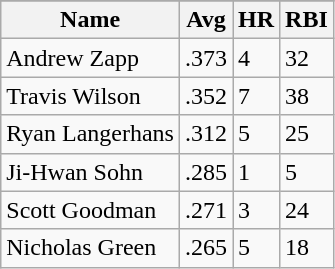<table class="wikitable">
<tr>
</tr>
<tr>
<th>Name</th>
<th>Avg</th>
<th>HR</th>
<th>RBI</th>
</tr>
<tr>
<td>Andrew Zapp</td>
<td>.373</td>
<td>4</td>
<td>32</td>
</tr>
<tr>
<td>Travis Wilson</td>
<td>.352</td>
<td>7</td>
<td>38</td>
</tr>
<tr>
<td>Ryan Langerhans</td>
<td>.312</td>
<td>5</td>
<td>25</td>
</tr>
<tr>
<td>Ji-Hwan Sohn</td>
<td>.285</td>
<td>1</td>
<td>5</td>
</tr>
<tr>
<td>Scott Goodman</td>
<td>.271</td>
<td>3</td>
<td>24</td>
</tr>
<tr>
<td>Nicholas Green</td>
<td>.265</td>
<td>5</td>
<td>18</td>
</tr>
</table>
